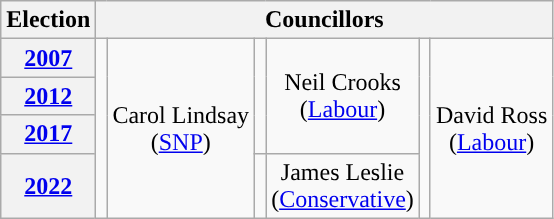<table class="wikitable" style="text-align:center">
<tr>
<th>Election</th>
<th colspan=6>Councillors</th>
</tr>
<tr>
<th><a href='#'>2007</a></th>
<td rowspan=4; style="background-color: "></td>
<td rowspan=4>Carol Lindsay<br>(<a href='#'>SNP</a>)</td>
<td rowspan=3; style="background-color: "></td>
<td rowspan=3>Neil Crooks<br>(<a href='#'>Labour</a>)</td>
<td rowspan=4; style="background-color: "></td>
<td rowspan=4>David Ross<br>(<a href='#'>Labour</a>)</td>
</tr>
<tr>
<th><a href='#'>2012</a></th>
</tr>
<tr>
<th><a href='#'>2017</a></th>
</tr>
<tr>
<th><a href='#'>2022</a></th>
<td rowspan=1; style="background-color: "></td>
<td rowspan=1>James Leslie<br>(<a href='#'>Conservative</a>)</td>
</tr>
</table>
